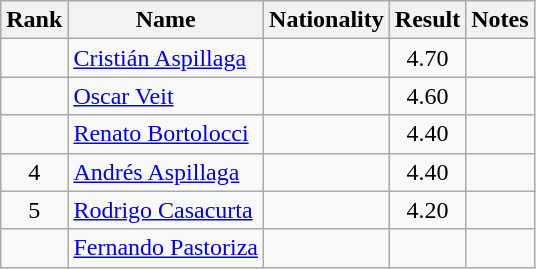<table class="wikitable sortable" style="text-align:center">
<tr>
<th>Rank</th>
<th>Name</th>
<th>Nationality</th>
<th>Result</th>
<th>Notes</th>
</tr>
<tr>
<td></td>
<td align=left><a href='#'>Cristián Aspillaga</a></td>
<td align=left></td>
<td>4.70</td>
<td></td>
</tr>
<tr>
<td></td>
<td align=left><a href='#'>Oscar Veit</a></td>
<td align=left></td>
<td>4.60</td>
<td></td>
</tr>
<tr>
<td></td>
<td align=left><a href='#'>Renato Bortolocci</a></td>
<td align=left></td>
<td>4.40</td>
<td></td>
</tr>
<tr>
<td>4</td>
<td align=left><a href='#'>Andrés Aspillaga</a></td>
<td align=left></td>
<td>4.40</td>
<td></td>
</tr>
<tr>
<td>5</td>
<td align=left><a href='#'>Rodrigo Casacurta</a></td>
<td align=left></td>
<td>4.20</td>
<td></td>
</tr>
<tr>
<td></td>
<td align=left><a href='#'>Fernando Pastoriza</a></td>
<td align=left></td>
<td></td>
<td></td>
</tr>
</table>
